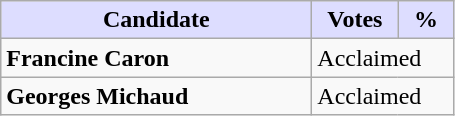<table class="wikitable">
<tr>
<th style="background:#ddf; width:200px;">Candidate</th>
<th style="background:#ddf; width:50px;">Votes</th>
<th style="background:#ddf; width:30px;">%</th>
</tr>
<tr>
<td><strong>Francine Caron</strong></td>
<td colspan="2">Acclaimed</td>
</tr>
<tr>
<td><strong>Georges Michaud</strong></td>
<td colspan="2">Acclaimed</td>
</tr>
</table>
